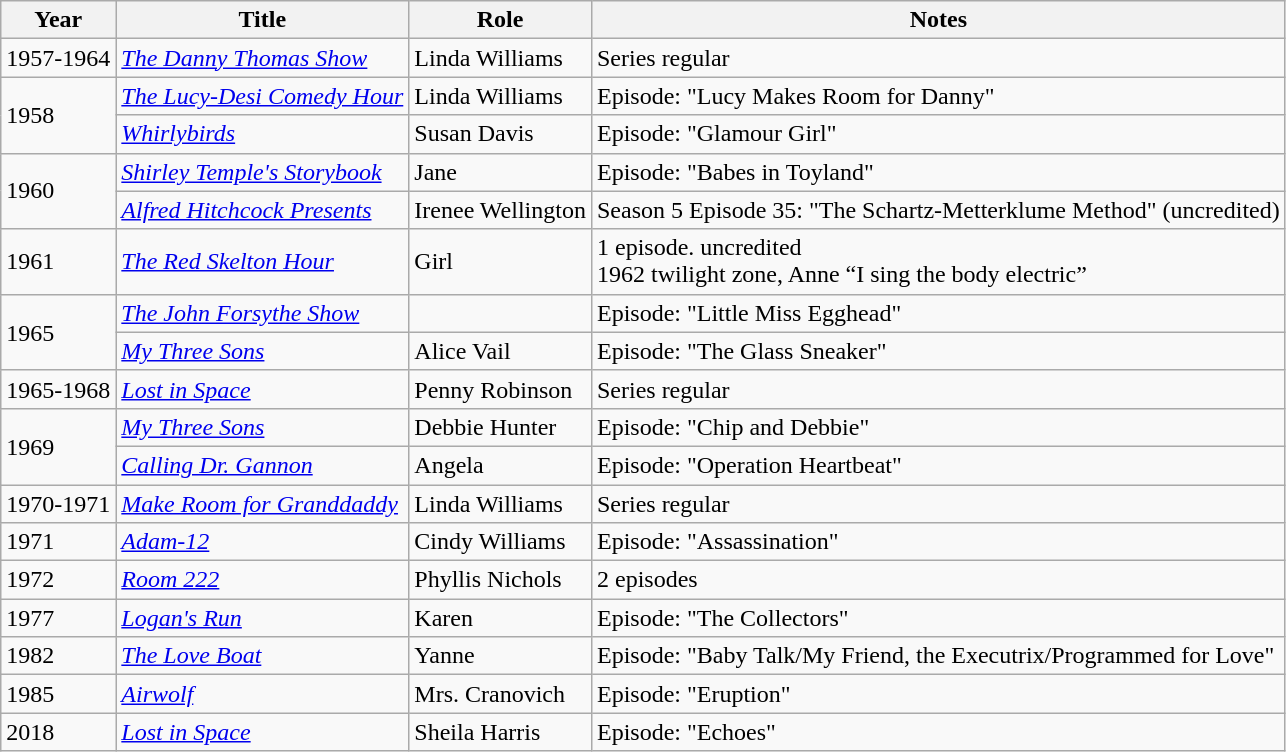<table class="wikitable">
<tr>
<th>Year</th>
<th>Title</th>
<th>Role</th>
<th>Notes</th>
</tr>
<tr>
<td>1957-1964</td>
<td><em><a href='#'>The Danny Thomas Show</a></em></td>
<td>Linda Williams</td>
<td>Series regular</td>
</tr>
<tr>
<td rowspan="2">1958</td>
<td><em><a href='#'>The Lucy-Desi Comedy Hour</a></em></td>
<td>Linda Williams</td>
<td>Episode: "Lucy Makes Room for Danny"</td>
</tr>
<tr>
<td><em><a href='#'>Whirlybirds</a></em></td>
<td>Susan Davis</td>
<td>Episode: "Glamour Girl"</td>
</tr>
<tr>
<td rowspan="2">1960</td>
<td><em><a href='#'>Shirley Temple's Storybook</a></em></td>
<td>Jane</td>
<td>Episode: "Babes in Toyland"</td>
</tr>
<tr>
<td><em><a href='#'>Alfred Hitchcock Presents</a></em></td>
<td>Irenee Wellington</td>
<td>Season 5 Episode 35: "The Schartz-Metterklume Method" (uncredited)</td>
</tr>
<tr>
<td>1961</td>
<td><em><a href='#'>The Red Skelton Hour</a></em></td>
<td>Girl</td>
<td>1 episode. uncredited<br>1962 twilight zone, Anne
“I sing the body electric”</td>
</tr>
<tr>
<td rowspan="2">1965</td>
<td><em><a href='#'>The John Forsythe Show</a></em></td>
<td></td>
<td>Episode: "Little Miss Egghead"</td>
</tr>
<tr>
<td><em><a href='#'>My Three Sons</a></em></td>
<td>Alice Vail</td>
<td>Episode: "The Glass Sneaker"</td>
</tr>
<tr>
<td>1965-1968</td>
<td><em><a href='#'>Lost in Space</a></em></td>
<td>Penny Robinson</td>
<td>Series regular</td>
</tr>
<tr>
<td rowspan="2">1969</td>
<td><em><a href='#'>My Three Sons</a></em></td>
<td>Debbie Hunter</td>
<td>Episode: "Chip and Debbie"</td>
</tr>
<tr>
<td><em><a href='#'>Calling Dr. Gannon</a></em></td>
<td>Angela</td>
<td>Episode: "Operation Heartbeat"</td>
</tr>
<tr>
<td>1970-1971</td>
<td><em><a href='#'>Make Room for Granddaddy</a></em></td>
<td>Linda Williams</td>
<td>Series regular</td>
</tr>
<tr>
<td>1971</td>
<td><em><a href='#'>Adam-12</a></em></td>
<td>Cindy Williams</td>
<td>Episode: "Assassination"</td>
</tr>
<tr>
<td>1972</td>
<td><em><a href='#'>Room 222</a></em></td>
<td>Phyllis Nichols</td>
<td>2 episodes</td>
</tr>
<tr>
<td>1977</td>
<td><em><a href='#'>Logan's Run</a></em></td>
<td>Karen</td>
<td>Episode: "The Collectors"</td>
</tr>
<tr>
<td>1982</td>
<td><em><a href='#'>The Love Boat</a></em></td>
<td>Yanne</td>
<td>Episode: "Baby Talk/My Friend, the Executrix/Programmed for Love"</td>
</tr>
<tr>
<td>1985</td>
<td><em><a href='#'>Airwolf</a></em></td>
<td>Mrs. Cranovich</td>
<td>Episode: "Eruption"</td>
</tr>
<tr>
<td>2018</td>
<td><em><a href='#'>Lost in Space</a></em></td>
<td>Sheila Harris</td>
<td>Episode: "Echoes"</td>
</tr>
</table>
